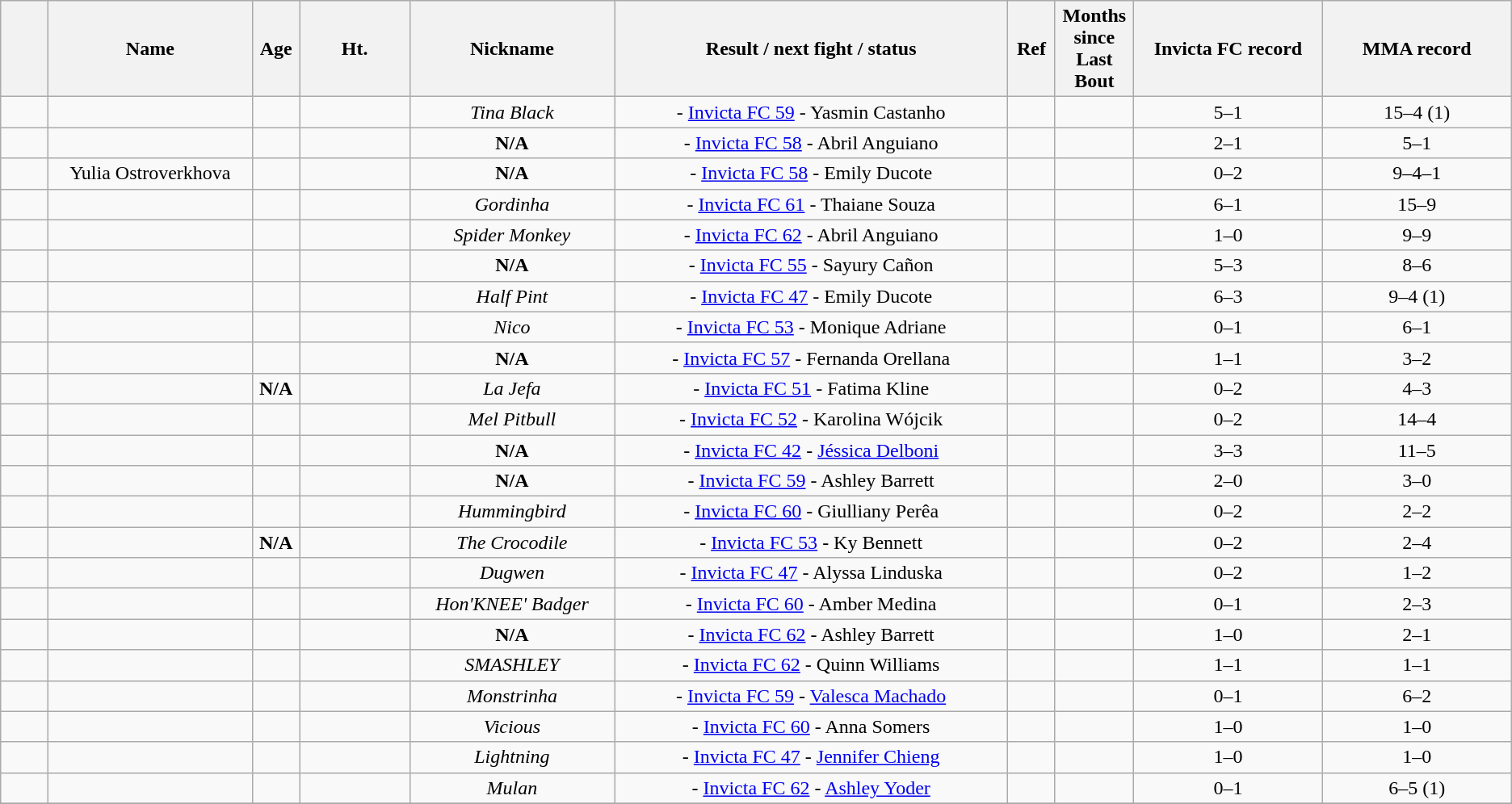<table class="wikitable sortable" style="text-align:center">
<tr>
<th width=3%></th>
<th width=13%>Name</th>
<th width=3%>Age</th>
<th width=7%>Ht.</th>
<th width=13%>Nickname</th>
<th width=25%>Result / next fight / status</th>
<th width=3%>Ref</th>
<th width=5%>Months since Last Bout</th>
<th width=12%>Invicta FC record</th>
<th width=12%>MMA record</th>
</tr>
<tr>
<td></td>
<td></td>
<td></td>
<td></td>
<td><em>Tina Black</em></td>
<td> - <a href='#'>Invicta FC 59</a> - Yasmin Castanho</td>
<td></td>
<td></td>
<td>5–1</td>
<td>15–4 (1)</td>
</tr>
<tr>
<td></td>
<td></td>
<td></td>
<td></td>
<td><strong>N/A</strong></td>
<td> - <a href='#'>Invicta FC 58</a> - Abril Anguiano</td>
<td></td>
<td></td>
<td>2–1</td>
<td>5–1</td>
</tr>
<tr>
<td></td>
<td>Yulia Ostroverkhova</td>
<td></td>
<td></td>
<td><strong>N/A</strong></td>
<td> - <a href='#'>Invicta FC 58</a> - Emily Ducote</td>
<td></td>
<td></td>
<td>0–2</td>
<td>9–4–1</td>
</tr>
<tr>
<td></td>
<td></td>
<td></td>
<td></td>
<td><em>Gordinha</em></td>
<td> - <a href='#'>Invicta FC 61</a> - Thaiane Souza</td>
<td></td>
<td></td>
<td>6–1</td>
<td>15–9</td>
</tr>
<tr>
<td></td>
<td></td>
<td></td>
<td></td>
<td><em>Spider Monkey</em></td>
<td> - <a href='#'>Invicta FC 62</a> - Abril Anguiano</td>
<td></td>
<td></td>
<td>1–0</td>
<td>9–9</td>
</tr>
<tr>
<td></td>
<td></td>
<td></td>
<td></td>
<td><strong>N/A</strong></td>
<td> - <a href='#'>Invicta FC 55</a> - Sayury Cañon</td>
<td></td>
<td></td>
<td>5–3</td>
<td>8–6</td>
</tr>
<tr>
<td></td>
<td></td>
<td></td>
<td></td>
<td><em>Half Pint</em></td>
<td> - <a href='#'>Invicta FC 47</a> - Emily Ducote</td>
<td></td>
<td></td>
<td>6–3</td>
<td>9–4 (1)</td>
</tr>
<tr>
<td></td>
<td></td>
<td></td>
<td></td>
<td><em>Nico</em></td>
<td> - <a href='#'>Invicta FC 53</a> - Monique Adriane</td>
<td></td>
<td></td>
<td>0–1</td>
<td>6–1</td>
</tr>
<tr>
<td></td>
<td></td>
<td></td>
<td></td>
<td><strong>N/A</strong></td>
<td> - <a href='#'>Invicta FC 57</a> - Fernanda Orellana</td>
<td></td>
<td></td>
<td>1–1</td>
<td>3–2</td>
</tr>
<tr>
<td></td>
<td></td>
<td><strong>N/A</strong></td>
<td></td>
<td><em>La Jefa</em></td>
<td> - <a href='#'>Invicta FC 51</a> - Fatima Kline</td>
<td></td>
<td></td>
<td>0–2</td>
<td>4–3</td>
</tr>
<tr>
<td></td>
<td></td>
<td></td>
<td></td>
<td><em>Mel Pitbull</em></td>
<td> - <a href='#'>Invicta FC 52</a> - Karolina Wójcik</td>
<td></td>
<td></td>
<td>0–2</td>
<td>14–4</td>
</tr>
<tr>
<td></td>
<td></td>
<td></td>
<td></td>
<td><strong>N/A</strong></td>
<td> - <a href='#'>Invicta FC 42</a> - <a href='#'>Jéssica Delboni</a></td>
<td></td>
<td></td>
<td>3–3</td>
<td>11–5</td>
</tr>
<tr>
<td></td>
<td></td>
<td></td>
<td></td>
<td><strong>N/A</strong></td>
<td> - <a href='#'>Invicta FC 59</a> - Ashley Barrett</td>
<td></td>
<td></td>
<td>2–0</td>
<td>3–0</td>
</tr>
<tr>
<td></td>
<td></td>
<td></td>
<td></td>
<td><em>Hummingbird</em></td>
<td> - <a href='#'>Invicta FC 60</a> - Giulliany Perêa</td>
<td></td>
<td></td>
<td>0–2</td>
<td>2–2</td>
</tr>
<tr>
<td></td>
<td></td>
<td><strong>N/A</strong></td>
<td></td>
<td><em>The Crocodile</em></td>
<td> - <a href='#'>Invicta FC 53</a> - Ky Bennett</td>
<td></td>
<td></td>
<td>0–2</td>
<td>2–4</td>
</tr>
<tr>
<td></td>
<td></td>
<td></td>
<td></td>
<td><em>Dugwen</em></td>
<td> - <a href='#'>Invicta FC 47</a> - Alyssa Linduska</td>
<td></td>
<td></td>
<td>0–2</td>
<td>1–2</td>
</tr>
<tr>
<td></td>
<td></td>
<td></td>
<td></td>
<td><em>Hon'KNEE' Badger</em></td>
<td> - <a href='#'>Invicta FC 60</a> - Amber Medina</td>
<td></td>
<td></td>
<td>0–1</td>
<td>2–3</td>
</tr>
<tr>
<td></td>
<td></td>
<td></td>
<td></td>
<td><strong>N/A</strong></td>
<td> - <a href='#'>Invicta FC 62</a> - Ashley Barrett</td>
<td></td>
<td></td>
<td>1–0</td>
<td>2–1</td>
</tr>
<tr>
<td></td>
<td></td>
<td></td>
<td></td>
<td><em>SMASHLEY</em></td>
<td> - <a href='#'>Invicta FC 62</a> - Quinn Williams</td>
<td></td>
<td></td>
<td>1–1</td>
<td>1–1</td>
</tr>
<tr>
<td></td>
<td></td>
<td></td>
<td></td>
<td><em>Monstrinha</em></td>
<td> - <a href='#'>Invicta FC 59</a> - <a href='#'>Valesca Machado</a></td>
<td></td>
<td></td>
<td>0–1</td>
<td>6–2</td>
</tr>
<tr>
<td></td>
<td></td>
<td></td>
<td></td>
<td><em>Vicious</em></td>
<td> - <a href='#'>Invicta FC 60</a> - Anna Somers</td>
<td></td>
<td></td>
<td>1–0</td>
<td>1–0</td>
</tr>
<tr>
<td></td>
<td></td>
<td></td>
<td></td>
<td><em>Lightning</em></td>
<td> - <a href='#'>Invicta FC 47</a> - <a href='#'>Jennifer Chieng</a></td>
<td></td>
<td></td>
<td>1–0</td>
<td>1–0</td>
</tr>
<tr>
<td></td>
<td></td>
<td></td>
<td></td>
<td><em>Mulan</em></td>
<td> - <a href='#'>Invicta FC 62</a> - <a href='#'>Ashley Yoder</a></td>
<td></td>
<td></td>
<td>0–1</td>
<td>6–5 (1)</td>
</tr>
<tr>
</tr>
</table>
